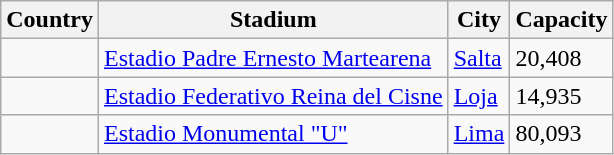<table class="wikitable">
<tr>
<th>Country</th>
<th>Stadium</th>
<th>City</th>
<th>Capacity</th>
</tr>
<tr>
<td align=left></td>
<td><a href='#'>Estadio Padre Ernesto Martearena</a></td>
<td><a href='#'>Salta</a></td>
<td>20,408</td>
</tr>
<tr>
<td align=left></td>
<td><a href='#'>Estadio Federativo Reina del Cisne</a></td>
<td><a href='#'>Loja</a></td>
<td>14,935</td>
</tr>
<tr>
<td align=left></td>
<td><a href='#'>Estadio Monumental "U"</a></td>
<td><a href='#'>Lima</a></td>
<td>80,093</td>
</tr>
</table>
